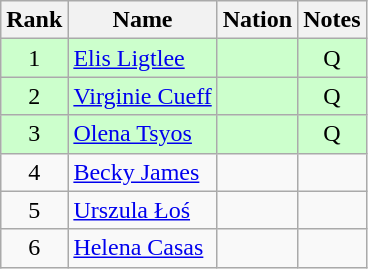<table class="wikitable sortable" style="text-align:center">
<tr>
<th>Rank</th>
<th>Name</th>
<th>Nation</th>
<th>Notes</th>
</tr>
<tr bgcolor=ccffcc>
<td>1</td>
<td align=left><a href='#'>Elis Ligtlee</a></td>
<td align=left></td>
<td>Q</td>
</tr>
<tr bgcolor=ccffcc>
<td>2</td>
<td align=left><a href='#'>Virginie Cueff</a></td>
<td align=left></td>
<td>Q</td>
</tr>
<tr bgcolor=ccffcc>
<td>3</td>
<td align=left><a href='#'>Olena Tsyos</a></td>
<td align=left></td>
<td>Q</td>
</tr>
<tr>
<td>4</td>
<td align=left><a href='#'>Becky James</a></td>
<td align=left></td>
<td></td>
</tr>
<tr>
<td>5</td>
<td align=left><a href='#'>Urszula Łoś</a></td>
<td align=left></td>
<td></td>
</tr>
<tr>
<td>6</td>
<td align=left><a href='#'>Helena Casas</a></td>
<td align=left></td>
<td></td>
</tr>
</table>
